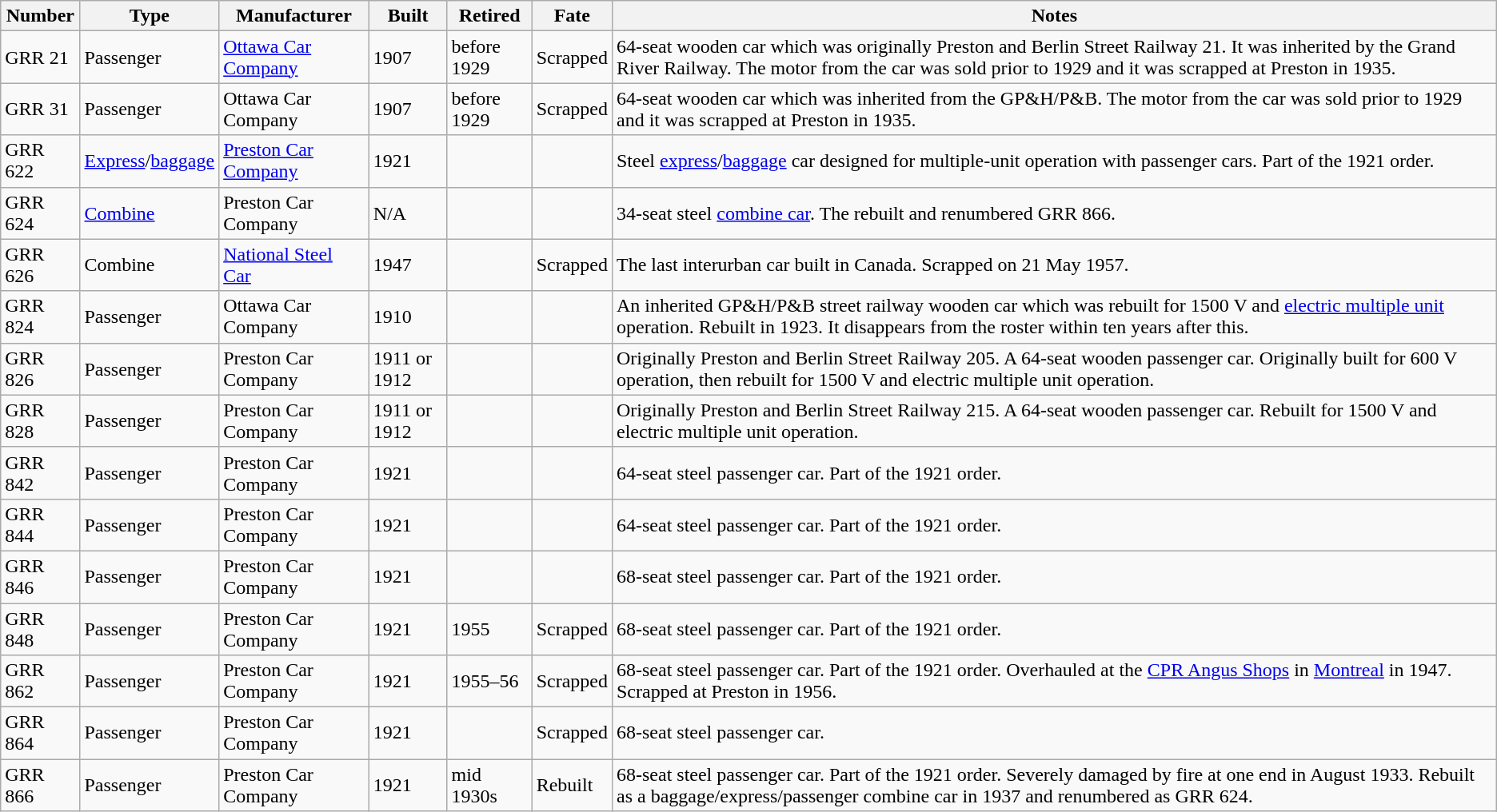<table class="wikitable sortable">
<tr>
<th>Number</th>
<th>Type</th>
<th>Manufacturer</th>
<th>Built</th>
<th>Retired</th>
<th>Fate</th>
<th>Notes</th>
</tr>
<tr>
<td>GRR 21</td>
<td>Passenger</td>
<td><a href='#'>Ottawa Car Company</a></td>
<td>1907</td>
<td>before 1929</td>
<td>Scrapped</td>
<td>64-seat wooden car which was originally Preston and Berlin Street Railway 21. It was inherited by the Grand River Railway. The motor from the car was sold prior to 1929 and it was scrapped at Preston in 1935.</td>
</tr>
<tr>
<td>GRR 31</td>
<td>Passenger</td>
<td>Ottawa Car Company</td>
<td>1907</td>
<td>before 1929</td>
<td>Scrapped</td>
<td>64-seat wooden car which was inherited from the GP&H/P&B. The motor from the car was sold prior to 1929 and it was scrapped at Preston in 1935.</td>
</tr>
<tr>
<td>GRR 622</td>
<td><a href='#'>Express</a>/<a href='#'>baggage</a></td>
<td><a href='#'>Preston Car Company</a></td>
<td>1921</td>
<td></td>
<td></td>
<td>Steel <a href='#'>express</a>/<a href='#'>baggage</a> car designed for multiple-unit operation with passenger cars. Part of the 1921 order.</td>
</tr>
<tr>
<td>GRR 624</td>
<td><a href='#'>Combine</a></td>
<td>Preston Car Company</td>
<td>N/A</td>
<td></td>
<td></td>
<td>34-seat steel <a href='#'>combine car</a>. The rebuilt and renumbered GRR 866.</td>
</tr>
<tr>
<td>GRR 626</td>
<td>Combine</td>
<td><a href='#'>National Steel Car</a></td>
<td>1947</td>
<td></td>
<td>Scrapped</td>
<td>The last interurban car built in Canada. Scrapped on 21 May 1957.</td>
</tr>
<tr>
<td>GRR 824</td>
<td>Passenger</td>
<td>Ottawa Car Company</td>
<td>1910</td>
<td></td>
<td></td>
<td>An inherited GP&H/P&B street railway wooden car which was rebuilt for 1500 V and <a href='#'>electric multiple unit</a> operation. Rebuilt in 1923. It disappears from the roster within ten years after this.</td>
</tr>
<tr>
<td>GRR 826</td>
<td>Passenger</td>
<td>Preston Car Company</td>
<td>1911 or 1912</td>
<td></td>
<td></td>
<td>Originally Preston and Berlin Street Railway 205. A 64-seat wooden passenger car. Originally built for 600 V operation, then rebuilt for 1500 V and electric multiple unit operation.</td>
</tr>
<tr>
<td>GRR 828</td>
<td>Passenger</td>
<td>Preston Car Company</td>
<td>1911 or 1912</td>
<td></td>
<td></td>
<td>Originally Preston and Berlin Street Railway 215. A 64-seat wooden passenger car. Rebuilt for 1500 V and electric multiple unit operation.</td>
</tr>
<tr>
<td>GRR 842</td>
<td>Passenger</td>
<td>Preston Car Company</td>
<td>1921</td>
<td></td>
<td></td>
<td>64-seat steel passenger car. Part of the 1921 order.</td>
</tr>
<tr>
<td>GRR 844</td>
<td>Passenger</td>
<td>Preston Car Company</td>
<td>1921</td>
<td></td>
<td></td>
<td>64-seat steel passenger car. Part of the 1921 order.</td>
</tr>
<tr>
<td>GRR 846</td>
<td>Passenger</td>
<td>Preston Car Company</td>
<td>1921</td>
<td></td>
<td></td>
<td>68-seat steel passenger car. Part of the 1921 order.</td>
</tr>
<tr>
<td>GRR 848</td>
<td>Passenger</td>
<td>Preston Car Company</td>
<td>1921</td>
<td>1955</td>
<td>Scrapped</td>
<td>68-seat steel passenger car. Part of the 1921 order.</td>
</tr>
<tr>
<td>GRR 862</td>
<td>Passenger</td>
<td>Preston Car Company</td>
<td>1921</td>
<td>1955–56</td>
<td>Scrapped</td>
<td>68-seat steel passenger car. Part of the 1921 order. Overhauled at the <a href='#'>CPR Angus Shops</a> in <a href='#'>Montreal</a> in 1947. Scrapped at Preston in 1956.</td>
</tr>
<tr>
<td>GRR 864</td>
<td>Passenger</td>
<td>Preston Car Company</td>
<td>1921</td>
<td></td>
<td>Scrapped</td>
<td>68-seat steel passenger car.</td>
</tr>
<tr>
<td>GRR 866</td>
<td>Passenger</td>
<td>Preston Car Company</td>
<td>1921</td>
<td>mid 1930s</td>
<td>Rebuilt</td>
<td>68-seat steel passenger car. Part of the 1921 order. Severely damaged by fire at one end in August 1933. Rebuilt as a baggage/express/passenger combine car in 1937 and renumbered as GRR 624.</td>
</tr>
</table>
